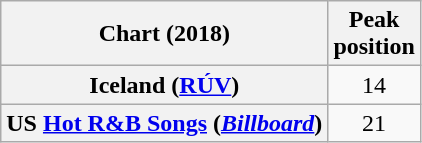<table class="wikitable plainrowheaders" style="text-align:center">
<tr>
<th scope="col">Chart (2018)</th>
<th scope="col">Peak<br> position</th>
</tr>
<tr>
<th scope="row">Iceland (<a href='#'>RÚV</a>)</th>
<td>14</td>
</tr>
<tr>
<th scope="row">US <a href='#'>Hot R&B Songs</a> (<em><a href='#'>Billboard</a></em>)</th>
<td>21</td>
</tr>
</table>
